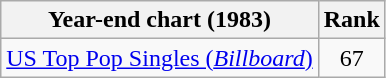<table class="wikitable">
<tr>
<th>Year-end chart (1983)</th>
<th>Rank</th>
</tr>
<tr>
<td><a href='#'>US Top Pop Singles (<em>Billboard</em>)</a></td>
<td align="center">67</td>
</tr>
</table>
